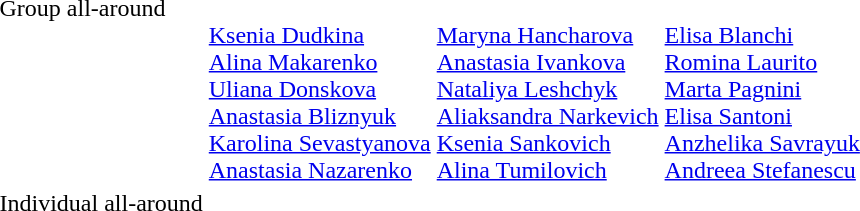<table>
<tr valign="top">
<td>Group all-around<br></td>
<td><br><a href='#'>Ksenia Dudkina</a><br><a href='#'>Alina Makarenko</a><br><a href='#'>Uliana Donskova</a><br><a href='#'>Anastasia Bliznyuk</a><br><a href='#'>Karolina Sevastyanova</a><br><a href='#'>Anastasia Nazarenko</a></td>
<td><br><a href='#'>Maryna Hancharova</a><br><a href='#'>Anastasia Ivankova</a><br><a href='#'>Nataliya Leshchyk</a><br> <a href='#'>Aliaksandra Narkevich</a><br><a href='#'>Ksenia Sankovich</a><br><a href='#'>Alina Tumilovich</a></td>
<td><br><a href='#'>Elisa Blanchi</a><br><a href='#'>Romina Laurito</a><br><a href='#'>Marta Pagnini</a><br><a href='#'>Elisa Santoni</a><br><a href='#'>Anzhelika Savrayuk</a><br><a href='#'>Andreea Stefanescu</a></td>
</tr>
<tr valign="top">
<td>Individual all-around<br></td>
<td nowrap></td>
<td></td>
<td></td>
</tr>
<tr>
</tr>
</table>
